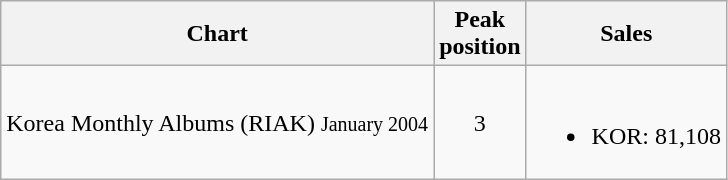<table class="wikitable">
<tr>
<th>Chart</th>
<th>Peak<br>position</th>
<th>Sales</th>
</tr>
<tr>
<td>Korea Monthly Albums (RIAK) <small>January 2004</small></td>
<td style="text-align:center">3</td>
<td><br><ul><li>KOR: 81,108</li></ul></td>
</tr>
</table>
